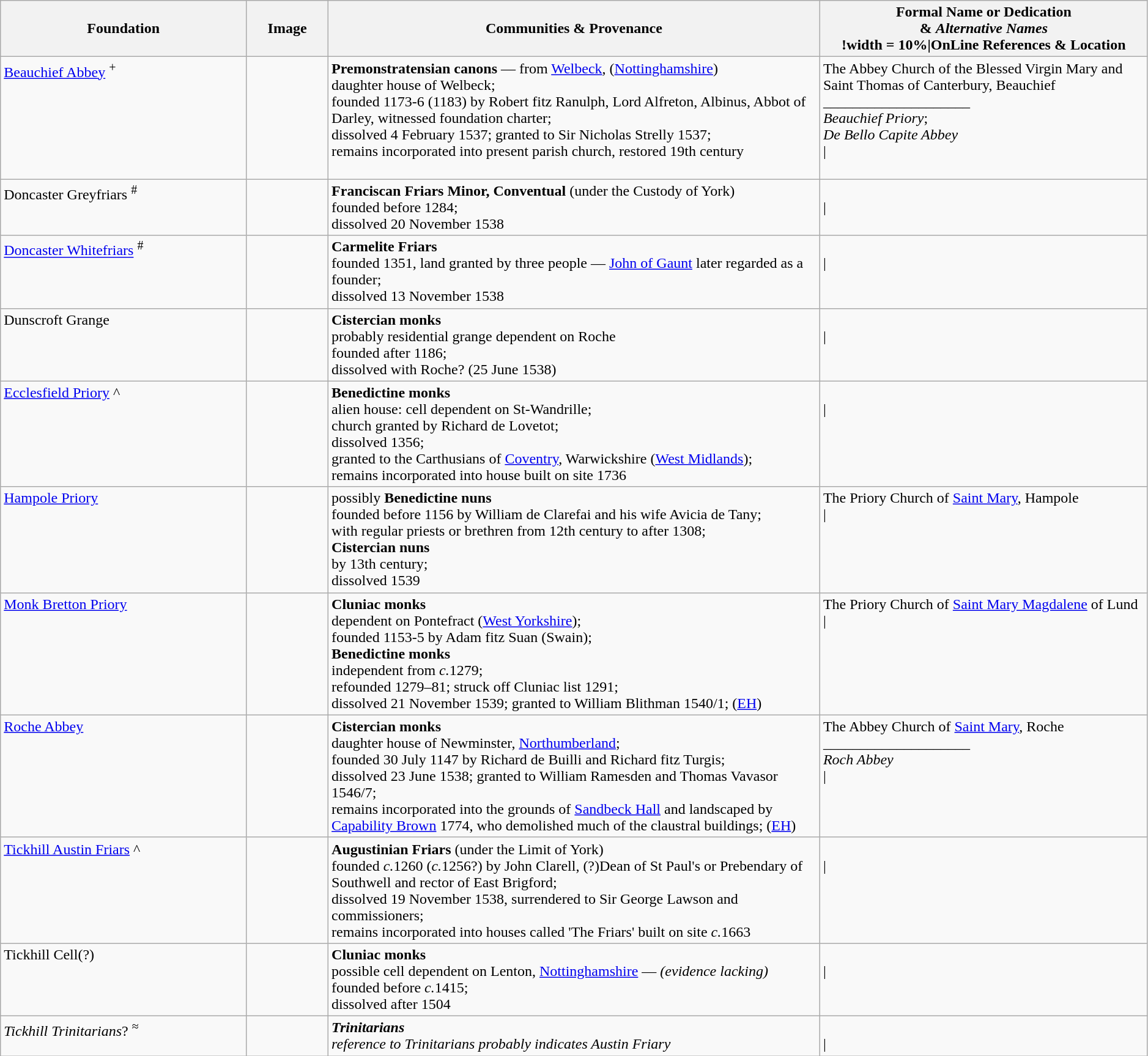<table width=99% class="wikitable">
<tr>
<th width = 15%>Foundation</th>
<th width = 5%>Image</th>
<th width = 30%>Communities & Provenance</th>
<th width = 20%>Formal Name or Dedication <br>& <em>Alternative Names</em><br><noinclude>!width = 10%|OnLine References & Location</noinclude></th>
</tr>
<tr valign=top>
<td><a href='#'>Beauchief Abbey</a> <sup>+</sup></td>
<td></td>
<td><strong>Premonstratensian canons</strong> — from <a href='#'>Welbeck</a>, (<a href='#'>Nottinghamshire</a>)<br>daughter house of Welbeck;<br>founded 1173-6 (1183) by Robert fitz Ranulph, Lord Alfreton, Albinus, Abbot of Darley, witnessed foundation charter;<br>dissolved 4 February 1537; granted to Sir Nicholas Strelly 1537;<br>remains incorporated into present parish church, restored 19th century</td>
<td>The Abbey Church of the Blessed Virgin Mary and Saint Thomas of Canterbury, Beauchief<br>____________________<br><em>Beauchief Priory</em>;<br><em>De Bello Capite Abbey</em><br><noinclude>|<br><br></noinclude></td>
</tr>
<tr valign=top>
<td>Doncaster Greyfriars <sup>#</sup></td>
<td></td>
<td><strong>Franciscan Friars Minor, Conventual</strong> (under the Custody of York)<br>founded before 1284;<br>dissolved 20 November 1538</td>
<td><br><noinclude>|<br><br></noinclude></td>
</tr>
<tr valign=top>
<td><a href='#'>Doncaster Whitefriars</a> <sup>#</sup></td>
<td></td>
<td><strong>Carmelite Friars</strong><br>founded 1351, land granted by three people — <a href='#'>John of Gaunt</a> later regarded as a founder;<br>dissolved 13 November 1538</td>
<td><br><noinclude>|<br><br></noinclude></td>
</tr>
<tr valign=top>
<td>Dunscroft Grange</td>
<td></td>
<td><strong>Cistercian monks</strong><br>probably residential grange dependent on Roche<br>founded after 1186;<br>dissolved with Roche? (25 June 1538)</td>
<td><br><noinclude>|<br><br></noinclude></td>
</tr>
<tr valign=top>
<td><a href='#'>Ecclesfield Priory</a> ^</td>
<td></td>
<td><strong>Benedictine monks</strong><br><span>alien house</span>: cell dependent on St-Wandrille;<br>church granted by Richard de Lovetot;<br>dissolved 1356;<br>granted to the Carthusians of <a href='#'>Coventry</a>, Warwickshire (<a href='#'>West Midlands</a>);<br>remains incorporated into house built on site 1736</td>
<td><br><noinclude>|<br><br></noinclude></td>
</tr>
<tr valign=top>
<td><a href='#'>Hampole Priory</a></td>
<td></td>
<td>possibly <strong>Benedictine nuns</strong><br>founded before 1156 by William de Clarefai and his wife Avicia de Tany;<br>with regular priests or brethren from 12th century to after 1308;<br><strong>Cistercian nuns</strong><br>by 13th century;<br>dissolved 1539</td>
<td>The Priory Church of <a href='#'>Saint Mary</a>, Hampole<br><noinclude>|<br><br></noinclude></td>
</tr>
<tr valign=top>
<td><a href='#'>Monk Bretton Priory</a></td>
<td></td>
<td><strong>Cluniac monks</strong><br>dependent on Pontefract (<a href='#'>West Yorkshire</a>);<br>founded 1153-5 by Adam fitz Suan (Swain);<br><strong>Benedictine monks</strong><br>independent from <em>c.</em>1279;<br>refounded 1279–81; struck off Cluniac list 1291;<br>dissolved 21 November 1539; granted to William Blithman 1540/1; (<a href='#'>EH</a>)</td>
<td>The Priory Church of <a href='#'>Saint Mary Magdalene</a> of Lund<br><noinclude>|<br><br></noinclude></td>
</tr>
<tr valign=top>
<td><a href='#'>Roche Abbey</a></td>
<td></td>
<td><strong>Cistercian monks</strong><br>daughter house of Newminster, <a href='#'>Northumberland</a>;<br>founded 30 July 1147 by Richard de Builli and Richard fitz Turgis;<br>dissolved 23 June 1538; granted to William Ramesden and Thomas Vavasor 1546/7;<br>remains incorporated into the grounds of <a href='#'>Sandbeck Hall</a> and landscaped by <a href='#'>Capability Brown</a> 1774, who demolished much of the claustral buildings; (<a href='#'>EH</a>)</td>
<td>The Abbey Church of <a href='#'>Saint Mary</a>, Roche<br>____________________<br><em>Roch Abbey</em><br><noinclude>|<br><br></noinclude></td>
</tr>
<tr valign=top>
<td><a href='#'>Tickhill Austin Friars</a> ^</td>
<td></td>
<td><strong>Augustinian Friars</strong> (under the Limit of York)<br>founded <em>c.</em>1260 (<em>c.</em>1256?) by John Clarell, (?)Dean of St Paul's or Prebendary of Southwell and rector of East Brigford;<br>dissolved 19 November 1538, surrendered to Sir George Lawson and commissioners;<br>remains incorporated into houses called 'The Friars' built on site <em>c.</em>1663</td>
<td><br><noinclude>|<br><br></noinclude></td>
</tr>
<tr valign=top>
<td>Tickhill Cell(?)</td>
<td></td>
<td><strong>Cluniac monks</strong><br>possible cell dependent on Lenton, <a href='#'>Nottinghamshire</a> — <em>(evidence lacking)</em><br>founded before <em>c.</em>1415;<br>dissolved after 1504</td>
<td><br><noinclude>|</noinclude></td>
</tr>
<tr valign=top>
<td><em>Tickhill Trinitarians</em>? <sup>≈</sup></td>
<td></td>
<td><strong><em>Trinitarians</em></strong><br><em>reference to Trinitarians<noinclude></noinclude> probably indicates Austin Friary</em></td>
<td><br><noinclude>|</noinclude></td>
</tr>
</table>
